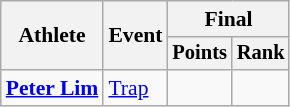<table class="wikitable" style="font-size:90%;">
<tr>
<th rowspan=2>Athlete</th>
<th rowspan=2>Event</th>
<th colspan=2>Final</th>
</tr>
<tr style="font-size:95%">
<th>Points</th>
<th>Rank</th>
</tr>
<tr align=center>
<td align=left><strong><a href='#'>Peter Lim</a></strong></td>
<td align=left><a href='#'>Trap</a></td>
<td></td>
<td></td>
</tr>
</table>
